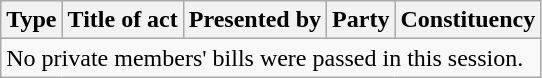<table class="wikitable">
<tr>
<th>Type</th>
<th>Title of act</th>
<th>Presented by</th>
<th>Party</th>
<th>Constituency</th>
</tr>
<tr>
<td colspan=5>No private members' bills were passed in this session.</td>
</tr>
</table>
